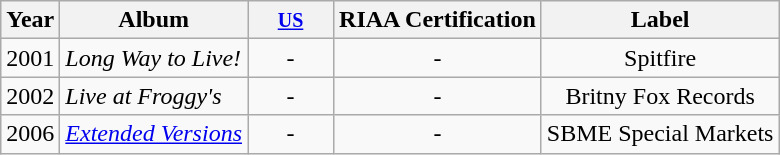<table class="wikitable" style="text-align:center;">
<tr>
<th>Year</th>
<th>Album</th>
<th style="width:50px;"><small><a href='#'>US</a></small></th>
<th>RIAA Certification</th>
<th>Label</th>
</tr>
<tr>
<td>2001</td>
<td style="text-align:left;"><em>Long Way to Live!</em></td>
<td>-</td>
<td>-</td>
<td>Spitfire</td>
</tr>
<tr>
<td>2002</td>
<td style="text-align:left;"><em>Live at Froggy's</em></td>
<td>-</td>
<td>-</td>
<td>Britny Fox Records</td>
</tr>
<tr>
<td>2006</td>
<td style="text-align:left;"><em><a href='#'>Extended Versions</a></em></td>
<td>-</td>
<td>-</td>
<td>SBME Special Markets</td>
</tr>
</table>
